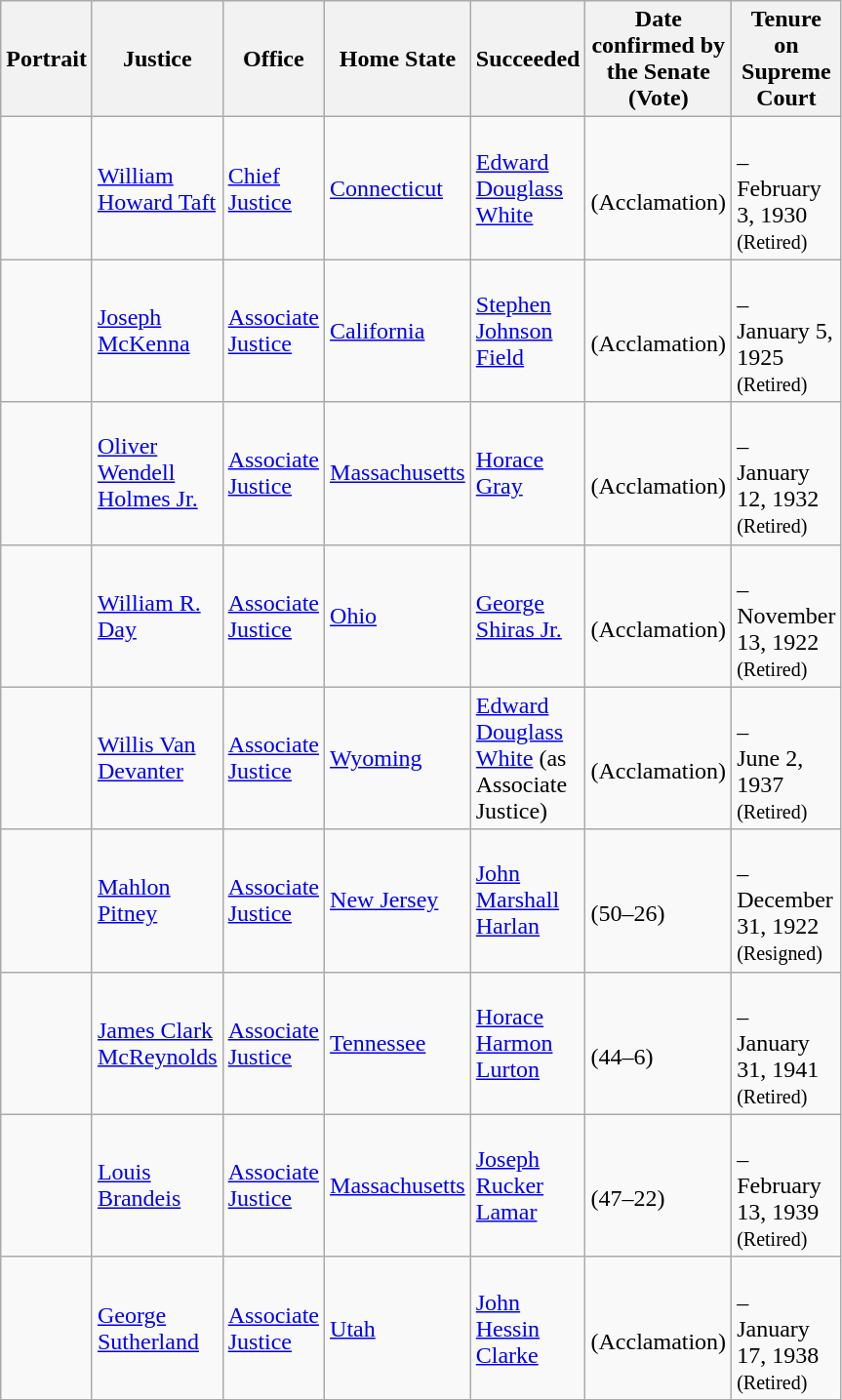<table class="wikitable sortable">
<tr>
<th scope="col" style="width: 10px;">Portrait</th>
<th scope="col" style="width: 10px;">Justice</th>
<th scope="col" style="width: 10px;">Office</th>
<th scope="col" style="width: 10px;">Home State</th>
<th scope="col" style="width: 10px;">Succeeded</th>
<th scope="col" style="width: 10px;">Date confirmed by the Senate<br>(Vote)</th>
<th scope="col" style="width: 10px;">Tenure on Supreme Court</th>
</tr>
<tr>
<td></td>
<td><a href='#'>William Howard Taft</a></td>
<td><a href='#'>Chief Justice</a></td>
<td><a href='#'>Connecticut</a></td>
<td><a href='#'>Edward Douglass White</a></td>
<td><br>(Acclamation)</td>
<td><br>–<br>February 3, 1930<br><small>(Retired)</small></td>
</tr>
<tr>
<td></td>
<td><a href='#'>Joseph McKenna</a></td>
<td><a href='#'>Associate Justice</a></td>
<td><a href='#'>California</a></td>
<td><a href='#'>Stephen Johnson Field</a></td>
<td><br>(Acclamation)</td>
<td><br>–<br>January 5, 1925<br><small>(Retired)</small></td>
</tr>
<tr>
<td></td>
<td><a href='#'>Oliver Wendell Holmes Jr.</a></td>
<td><a href='#'>Associate Justice</a></td>
<td><a href='#'>Massachusetts</a></td>
<td><a href='#'>Horace Gray</a></td>
<td><br>(Acclamation)</td>
<td><br>–<br>January 12, 1932<br><small>(Retired)</small></td>
</tr>
<tr>
<td></td>
<td><a href='#'>William R. Day</a></td>
<td><a href='#'>Associate Justice</a></td>
<td><a href='#'>Ohio</a></td>
<td><a href='#'>George Shiras Jr.</a></td>
<td><br>(Acclamation)</td>
<td><br>–<br>November 13, 1922<br><small>(Retired)</small></td>
</tr>
<tr>
<td></td>
<td><a href='#'>Willis Van Devanter</a></td>
<td><a href='#'>Associate Justice</a></td>
<td><a href='#'>Wyoming</a></td>
<td><a href='#'>Edward Douglass White</a> (as Associate Justice)</td>
<td><br>(Acclamation)</td>
<td><br>–<br>June 2, 1937<br><small>(Retired)</small></td>
</tr>
<tr>
<td></td>
<td><a href='#'>Mahlon Pitney</a></td>
<td><a href='#'>Associate Justice</a></td>
<td><a href='#'>New Jersey</a></td>
<td><a href='#'>John Marshall Harlan</a></td>
<td><br>(50–26)</td>
<td><br>–<br>December 31, 1922<br><small>(Resigned)</small></td>
</tr>
<tr>
<td></td>
<td><a href='#'>James Clark McReynolds</a></td>
<td><a href='#'>Associate Justice</a></td>
<td><a href='#'>Tennessee</a></td>
<td><a href='#'>Horace Harmon Lurton</a></td>
<td><br>(44–6)</td>
<td><br>–<br>January 31, 1941<br><small>(Retired)</small></td>
</tr>
<tr>
<td></td>
<td><a href='#'>Louis Brandeis</a></td>
<td><a href='#'>Associate Justice</a></td>
<td><a href='#'>Massachusetts</a></td>
<td><a href='#'>Joseph Rucker Lamar</a></td>
<td><br>(47–22)</td>
<td><br>–<br>February 13, 1939<br><small>(Retired)</small></td>
</tr>
<tr>
<td></td>
<td><a href='#'>George Sutherland</a></td>
<td><a href='#'>Associate Justice</a></td>
<td><a href='#'>Utah</a></td>
<td><a href='#'>John Hessin Clarke</a></td>
<td><br>(Acclamation)</td>
<td><br>–<br>January 17, 1938<br><small>(Retired)</small></td>
</tr>
<tr>
</tr>
</table>
